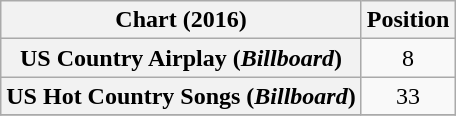<table class="wikitable sortable plainrowheaders" style="text-align:center">
<tr>
<th scope="col">Chart (2016)</th>
<th scope="col">Position</th>
</tr>
<tr>
<th scope="row">US Country Airplay (<em>Billboard</em>)</th>
<td>8</td>
</tr>
<tr>
<th scope="row">US Hot Country Songs (<em>Billboard</em>)</th>
<td>33</td>
</tr>
<tr>
</tr>
</table>
